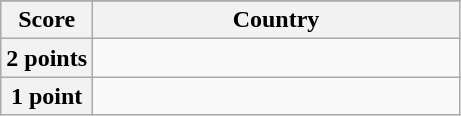<table class="wikitable">
<tr>
</tr>
<tr>
<th scope="col" width="20%">Score</th>
<th scope="col">Country</th>
</tr>
<tr>
<th scope="row">2 points</th>
<td></td>
</tr>
<tr>
<th scope="row">1 point</th>
<td></td>
</tr>
</table>
